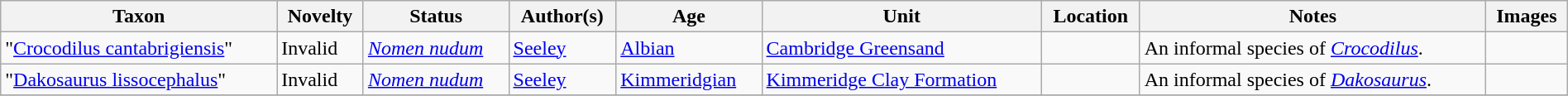<table class="wikitable sortable" align="center" width="100%">
<tr>
<th>Taxon</th>
<th>Novelty</th>
<th>Status</th>
<th>Author(s)</th>
<th>Age</th>
<th>Unit</th>
<th>Location</th>
<th>Notes</th>
<th>Images</th>
</tr>
<tr>
<td>"<a href='#'>Crocodilus cantabrigiensis</a>"</td>
<td>Invalid</td>
<td><em><a href='#'>Nomen nudum</a></em></td>
<td><a href='#'>Seeley</a></td>
<td><a href='#'>Albian</a></td>
<td><a href='#'>Cambridge Greensand</a></td>
<td></td>
<td>An informal species of <em><a href='#'>Crocodilus</a></em>.</td>
<td></td>
</tr>
<tr>
<td>"<a href='#'>Dakosaurus lissocephalus</a>"</td>
<td>Invalid</td>
<td><em><a href='#'>Nomen nudum</a></em></td>
<td><a href='#'>Seeley</a></td>
<td><a href='#'>Kimmeridgian</a></td>
<td><a href='#'>Kimmeridge Clay Formation</a></td>
<td></td>
<td>An informal species of <em><a href='#'>Dakosaurus</a></em>.</td>
<td></td>
</tr>
<tr>
</tr>
</table>
